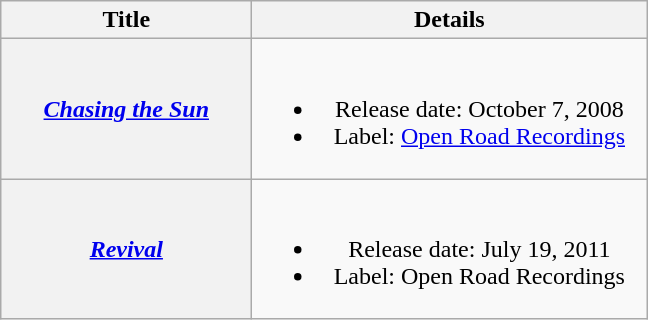<table class="wikitable plainrowheaders" style="text-align:center;">
<tr>
<th style="width:10em;">Title</th>
<th style="width:16em;">Details</th>
</tr>
<tr>
<th scope="row"><em><a href='#'>Chasing the Sun</a></em></th>
<td><br><ul><li>Release date: October 7, 2008</li><li>Label: <a href='#'>Open Road Recordings</a></li></ul></td>
</tr>
<tr>
<th scope="row"><em><a href='#'>Revival</a></em></th>
<td><br><ul><li>Release date: July 19, 2011</li><li>Label: Open Road Recordings</li></ul></td>
</tr>
</table>
